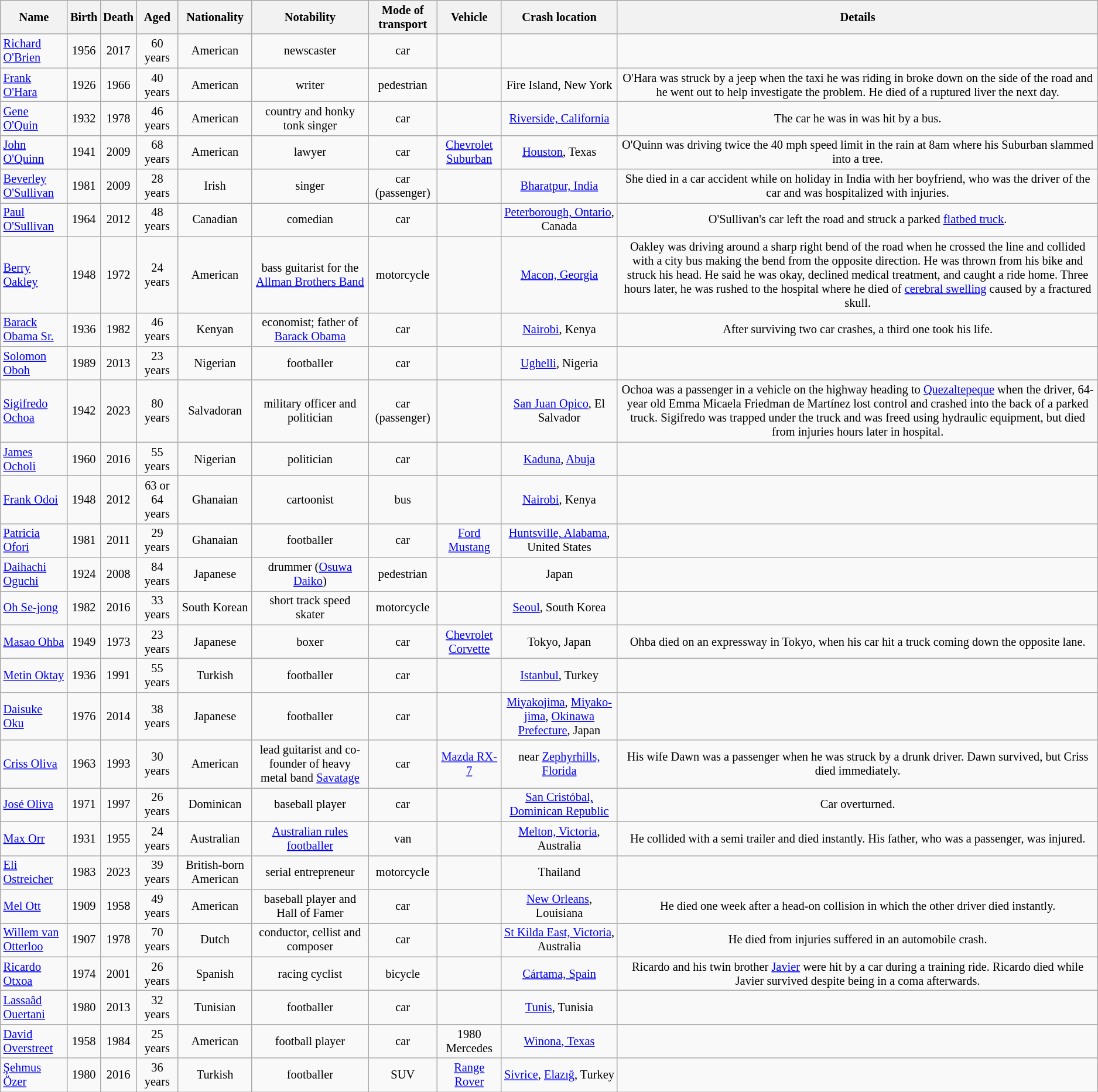<table class="wikitable sortable" style="text-align:center; font-size:85%">
<tr>
<th>Name</th>
<th>Birth</th>
<th>Death</th>
<th>Aged</th>
<th>Nationality</th>
<th>Notability</th>
<th>Mode of transport</th>
<th>Vehicle</th>
<th>Crash location</th>
<th>Details</th>
</tr>
<tr>
<td align="left"><a href='#'>Richard O'Brien</a></td>
<td>1956</td>
<td>2017</td>
<td>60 years</td>
<td>American</td>
<td>newscaster</td>
<td>car</td>
<td></td>
<td></td>
<td></td>
</tr>
<tr>
<td align="left"><a href='#'>Frank O'Hara</a></td>
<td>1926</td>
<td>1966</td>
<td>40 years</td>
<td>American</td>
<td>writer</td>
<td>pedestrian</td>
<td></td>
<td>Fire Island, New York</td>
<td>O'Hara was struck by a jeep when the taxi he was riding in broke down on the side of the road and he went out to help investigate the problem. He died of a ruptured liver the next day.</td>
</tr>
<tr>
<td align="left"><a href='#'>Gene O'Quin</a></td>
<td>1932</td>
<td>1978</td>
<td>46 years</td>
<td>American</td>
<td>country and honky tonk singer</td>
<td>car</td>
<td></td>
<td><a href='#'>Riverside, California</a></td>
<td>The car he was in was hit by a bus.</td>
</tr>
<tr>
<td align="left"><a href='#'>John O'Quinn</a></td>
<td>1941</td>
<td>2009</td>
<td>68 years</td>
<td>American</td>
<td>lawyer</td>
<td>car</td>
<td><a href='#'>Chevrolet Suburban</a></td>
<td><a href='#'>Houston</a>, Texas</td>
<td>O'Quinn was driving twice the 40 mph speed limit in the rain at 8am where his Suburban slammed into a tree.</td>
</tr>
<tr>
<td align="left"><a href='#'>Beverley O'Sullivan</a></td>
<td>1981</td>
<td>2009</td>
<td>28 years</td>
<td>Irish</td>
<td>singer</td>
<td>car (passenger)</td>
<td></td>
<td><a href='#'>Bharatpur, India</a></td>
<td>She died in a car accident while on holiday in India with her boyfriend, who was the driver of the car and was hospitalized with injuries.</td>
</tr>
<tr>
<td align="left"><a href='#'>Paul O'Sullivan</a></td>
<td>1964</td>
<td>2012</td>
<td>48 years</td>
<td>Canadian</td>
<td>comedian</td>
<td>car</td>
<td></td>
<td><a href='#'>Peterborough, Ontario</a>, Canada</td>
<td>O'Sullivan's car left the road and struck a parked <a href='#'>flatbed truck</a>.</td>
</tr>
<tr>
<td align="left"><a href='#'>Berry Oakley</a></td>
<td>1948</td>
<td>1972</td>
<td>24 years</td>
<td>American</td>
<td>bass guitarist for the <a href='#'>Allman Brothers Band</a></td>
<td>motorcycle</td>
<td></td>
<td><a href='#'>Macon, Georgia</a></td>
<td>Oakley was driving around a sharp right bend of the road when he crossed the line and collided with a city bus making the bend from the opposite direction. He was thrown from his bike and struck his head. He said he was okay, declined medical treatment, and caught a ride home. Three hours later, he was rushed to the hospital where he died of <a href='#'>cerebral swelling</a> caused by a fractured skull.</td>
</tr>
<tr>
<td align="left"><a href='#'>Barack Obama Sr.</a></td>
<td>1936</td>
<td>1982</td>
<td>46 years</td>
<td>Kenyan</td>
<td>economist; father of <a href='#'>Barack Obama</a></td>
<td>car</td>
<td></td>
<td><a href='#'>Nairobi</a>, Kenya</td>
<td>After surviving two car crashes, a third one took his life.</td>
</tr>
<tr>
<td align="left"><a href='#'>Solomon Oboh</a></td>
<td>1989</td>
<td>2013</td>
<td>23 years</td>
<td>Nigerian</td>
<td>footballer</td>
<td>car</td>
<td></td>
<td><a href='#'>Ughelli</a>, Nigeria</td>
<td></td>
</tr>
<tr>
<td align="left"><a href='#'>Sigifredo Ochoa</a></td>
<td>1942</td>
<td>2023</td>
<td>80 years</td>
<td>Salvadoran</td>
<td>military officer and politician</td>
<td>car (passenger)</td>
<td></td>
<td><a href='#'>San Juan Opico</a>, El Salvador</td>
<td>Ochoa was a passenger in a vehicle on the highway heading to <a href='#'>Quezaltepeque</a> when the driver, 64- year old Emma Micaela Friedman de Martínez lost control and crashed into the back of a parked truck. Sigifredo was trapped under the truck and was freed using hydraulic equipment, but died from injuries hours later in hospital.</td>
</tr>
<tr>
<td align="left"><a href='#'>James Ocholi</a></td>
<td>1960</td>
<td>2016</td>
<td>55 years</td>
<td>Nigerian</td>
<td>politician</td>
<td>car</td>
<td></td>
<td><a href='#'>Kaduna</a>, <a href='#'>Abuja</a></td>
<td></td>
</tr>
<tr>
<td align="left"><a href='#'>Frank Odoi</a></td>
<td>1948</td>
<td>2012</td>
<td>63 or 64 years</td>
<td>Ghanaian</td>
<td>cartoonist</td>
<td>bus</td>
<td></td>
<td><a href='#'>Nairobi</a>, Kenya</td>
<td></td>
</tr>
<tr>
<td align="left"><a href='#'>Patricia Ofori</a></td>
<td>1981</td>
<td>2011</td>
<td>29 years</td>
<td>Ghanaian</td>
<td>footballer</td>
<td>car</td>
<td><a href='#'>Ford Mustang</a></td>
<td><a href='#'>Huntsville, Alabama</a>, United States</td>
<td></td>
</tr>
<tr>
<td align="left"><a href='#'>Daihachi Oguchi</a></td>
<td>1924</td>
<td>2008</td>
<td>84 years</td>
<td>Japanese</td>
<td>drummer (<a href='#'>Osuwa Daiko</a>)</td>
<td>pedestrian</td>
<td></td>
<td>Japan</td>
<td></td>
</tr>
<tr>
<td align="left"><a href='#'>Oh Se-jong</a></td>
<td>1982</td>
<td>2016</td>
<td>33 years</td>
<td>South Korean</td>
<td>short track speed skater</td>
<td>motorcycle</td>
<td></td>
<td><a href='#'>Seoul</a>, South Korea</td>
<td></td>
</tr>
<tr>
<td align="left"><a href='#'>Masao Ohba</a></td>
<td>1949</td>
<td>1973</td>
<td>23 years</td>
<td>Japanese</td>
<td>boxer</td>
<td>car</td>
<td><a href='#'>Chevrolet Corvette</a></td>
<td>Tokyo, Japan</td>
<td>Ohba died on an expressway in Tokyo, when his car hit a truck coming down the opposite lane.</td>
</tr>
<tr>
<td align="left"><a href='#'>Metin Oktay</a></td>
<td>1936</td>
<td>1991</td>
<td>55 years</td>
<td>Turkish</td>
<td>footballer</td>
<td>car</td>
<td></td>
<td><a href='#'>Istanbul</a>, Turkey</td>
<td></td>
</tr>
<tr>
<td align="left"><a href='#'>Daisuke Oku</a></td>
<td>1976</td>
<td>2014</td>
<td>38 years</td>
<td>Japanese</td>
<td>footballer</td>
<td>car</td>
<td></td>
<td><a href='#'>Miyakojima</a>, <a href='#'>Miyako-jima</a>, <a href='#'>Okinawa Prefecture</a>, Japan</td>
<td></td>
</tr>
<tr>
<td align="left"><a href='#'>Criss Oliva</a></td>
<td>1963</td>
<td>1993</td>
<td>30 years</td>
<td>American</td>
<td>lead guitarist and co-founder of heavy metal band <a href='#'>Savatage</a></td>
<td>car</td>
<td><a href='#'>Mazda RX-7</a></td>
<td>near <a href='#'>Zephyrhills, Florida</a></td>
<td>His wife Dawn was a passenger when he was struck by a drunk driver. Dawn survived, but Criss died immediately.</td>
</tr>
<tr>
<td align="left"><a href='#'>José Oliva</a></td>
<td>1971</td>
<td>1997</td>
<td>26 years</td>
<td>Dominican</td>
<td>baseball player</td>
<td>car</td>
<td></td>
<td><a href='#'>San Cristóbal, Dominican Republic</a></td>
<td>Car overturned.</td>
</tr>
<tr>
<td align="left"><a href='#'>Max Orr</a></td>
<td>1931</td>
<td>1955</td>
<td>24 years</td>
<td>Australian</td>
<td><a href='#'>Australian rules footballer</a></td>
<td>van</td>
<td></td>
<td><a href='#'>Melton, Victoria</a>, Australia</td>
<td>He collided with a semi trailer and died instantly. His father, who was a passenger, was injured.</td>
</tr>
<tr>
<td align="left"><a href='#'>Eli Ostreicher</a></td>
<td>1983</td>
<td>2023</td>
<td>39 years</td>
<td>British-born American</td>
<td>serial entrepreneur</td>
<td>motorcycle</td>
<td></td>
<td>Thailand</td>
<td></td>
</tr>
<tr>
<td align="left"><a href='#'>Mel Ott</a></td>
<td>1909</td>
<td>1958</td>
<td>49 years</td>
<td>American</td>
<td>baseball player and Hall of Famer</td>
<td>car</td>
<td></td>
<td><a href='#'>New Orleans</a>, Louisiana</td>
<td>He died one week after a head-on collision in which the other driver died instantly.</td>
</tr>
<tr>
<td align="left"><a href='#'>Willem van Otterloo</a></td>
<td>1907</td>
<td>1978</td>
<td>70 years</td>
<td>Dutch</td>
<td>conductor, cellist and composer</td>
<td>car</td>
<td></td>
<td><a href='#'>St Kilda East, Victoria</a>, Australia</td>
<td>He died from injuries suffered in an automobile crash.</td>
</tr>
<tr>
<td align="left"><a href='#'>Ricardo Otxoa</a></td>
<td>1974</td>
<td>2001</td>
<td>26 years</td>
<td>Spanish</td>
<td>racing cyclist</td>
<td>bicycle</td>
<td></td>
<td><a href='#'>Cártama, Spain</a></td>
<td>Ricardo and his twin brother <a href='#'>Javier</a> were hit by a car during a training ride. Ricardo died while Javier survived despite being in a coma afterwards.</td>
</tr>
<tr>
<td align="left"><a href='#'>Lassaâd Ouertani</a></td>
<td>1980</td>
<td>2013</td>
<td>32 years</td>
<td>Tunisian</td>
<td>footballer</td>
<td>car</td>
<td></td>
<td><a href='#'>Tunis</a>, Tunisia</td>
<td></td>
</tr>
<tr>
<td align="left"><a href='#'>David Overstreet</a></td>
<td>1958</td>
<td>1984</td>
<td>25 years</td>
<td>American</td>
<td>football player</td>
<td>car</td>
<td>1980 Mercedes</td>
<td><a href='#'>Winona, Texas</a></td>
<td></td>
</tr>
<tr>
<td align="left"><a href='#'>Şehmus Özer</a></td>
<td>1980</td>
<td>2016</td>
<td>36 years</td>
<td>Turkish</td>
<td>footballer</td>
<td>SUV</td>
<td><a href='#'>Range Rover</a></td>
<td><a href='#'>Sivrice</a>, <a href='#'>Elazığ</a>, Turkey</td>
<td></td>
</tr>
</table>
